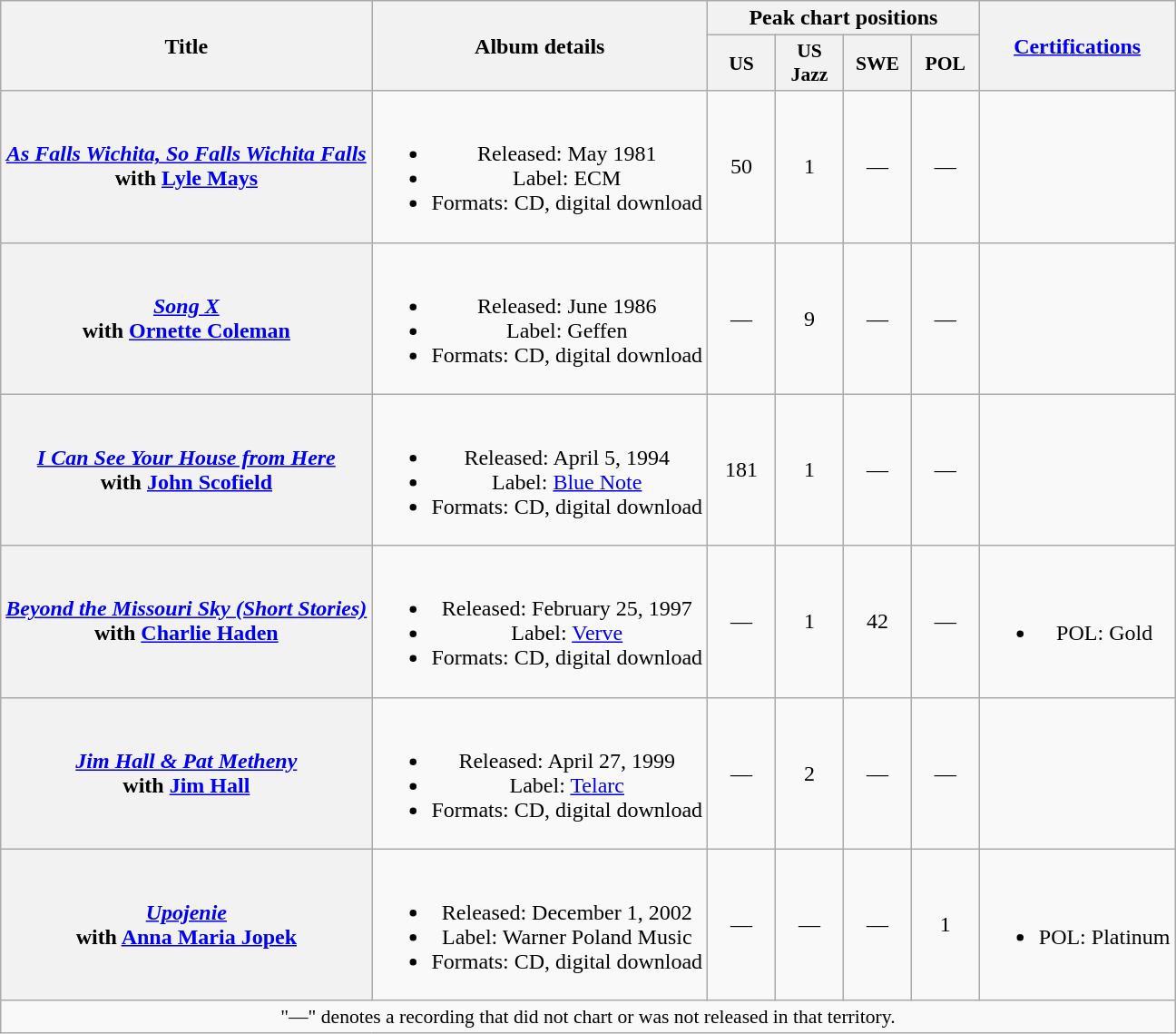<table class="wikitable plainrowheaders" style="text-align:center;">
<tr>
<th scope="col" rowspan="2">Title</th>
<th scope="col" rowspan="2">Album details</th>
<th scope="col" colspan="4">Peak chart positions</th>
<th scope="col" rowspan="2"><a href='#'>Certifications</a></th>
</tr>
<tr>
<th scope="col" style="width:3em;font-size:90%;">US<br></th>
<th scope="col" style="width:3em;font-size:90%;">US<br>Jazz<br></th>
<th scope="col" style="width:3em;font-size:90%;">SWE<br></th>
<th scope="col" style="width:3em;font-size:90%;">POL<br></th>
</tr>
<tr>
<th scope="row"><em><a href='#'>As Falls Wichita, So Falls Wichita Falls</a></em><br>with <a href='#'>Lyle Mays</a></th>
<td><br><ul><li>Released: May 1981</li><li>Label: ECM</li><li>Formats: CD, digital download</li></ul></td>
<td>50</td>
<td>1</td>
<td>—</td>
<td>—</td>
<td></td>
</tr>
<tr>
<th scope="row"><em><a href='#'>Song X</a></em><br>with <a href='#'>Ornette Coleman</a></th>
<td><br><ul><li>Released: June 1986</li><li>Label: Geffen</li><li>Formats: CD, digital download</li></ul></td>
<td>—</td>
<td>9</td>
<td>—</td>
<td>—</td>
<td></td>
</tr>
<tr>
<th scope="row"><em><a href='#'>I Can See Your House from Here</a></em><br>with <a href='#'>John Scofield</a></th>
<td><br><ul><li>Released: April 5, 1994</li><li>Label: <a href='#'>Blue Note</a></li><li>Formats: CD, digital download</li></ul></td>
<td>181</td>
<td>1</td>
<td>—</td>
<td>—</td>
<td></td>
</tr>
<tr>
<th scope="row"><em><a href='#'>Beyond the Missouri Sky (Short Stories)</a></em><br>with <a href='#'>Charlie Haden</a></th>
<td><br><ul><li>Released: February 25, 1997</li><li>Label: <a href='#'>Verve</a></li><li>Formats: CD, digital download</li></ul></td>
<td>—</td>
<td>1</td>
<td>42</td>
<td>—</td>
<td><br><ul><li>POL: Gold</li></ul></td>
</tr>
<tr>
<th scope="row"><em><a href='#'>Jim Hall & Pat Metheny</a></em><br>with <a href='#'>Jim Hall</a></th>
<td><br><ul><li>Released: April 27, 1999</li><li>Label: <a href='#'>Telarc</a></li><li>Formats: CD, digital download</li></ul></td>
<td>—</td>
<td>2</td>
<td>—</td>
<td>—</td>
<td></td>
</tr>
<tr>
<th scope="row"><em><a href='#'>Upojenie</a></em><br>with <a href='#'>Anna Maria Jopek</a></th>
<td><br><ul><li>Released: December 1, 2002</li><li>Label: Warner Poland Music</li><li>Formats: CD, digital download</li></ul></td>
<td>—</td>
<td>—</td>
<td>—</td>
<td>1</td>
<td><br><ul><li>POL: Platinum</li></ul></td>
</tr>
<tr>
<td colspan="20" style="font-size:90%">"—" denotes a recording that did not chart or was not released in that territory.</td>
</tr>
</table>
